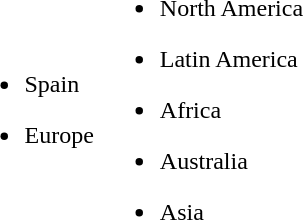<table>
<tr>
<td><br><ul><li>Spain</li></ul><ul><li>Europe</li></ul></td>
<td><br><ul><li>North America</li></ul><ul><li>Latin America</li></ul><ul><li>Africa</li></ul><ul><li>Australia</li></ul><ul><li>Asia</li></ul></td>
</tr>
</table>
